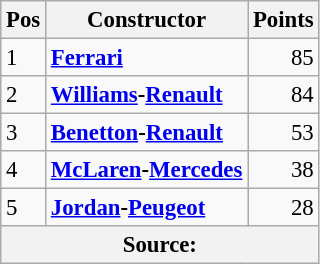<table class="wikitable"   style="font-size:   95%;">
<tr>
<th>Pos</th>
<th>Constructor</th>
<th>Points</th>
</tr>
<tr>
<td>1</td>
<td> <strong><a href='#'>Ferrari</a></strong></td>
<td align="right">85</td>
</tr>
<tr>
<td>2</td>
<td> <strong><a href='#'>Williams</a>-<a href='#'>Renault</a></strong></td>
<td align="right">84</td>
</tr>
<tr>
<td>3</td>
<td> <strong><a href='#'>Benetton</a>-<a href='#'>Renault</a></strong></td>
<td align="right">53</td>
</tr>
<tr>
<td>4</td>
<td> <strong><a href='#'>McLaren</a>-<a href='#'>Mercedes</a></strong></td>
<td align="right">38</td>
</tr>
<tr>
<td>5</td>
<td> <strong><a href='#'>Jordan</a>-<a href='#'>Peugeot</a></strong></td>
<td align="right">28</td>
</tr>
<tr>
<th colspan=4>Source: </th>
</tr>
</table>
